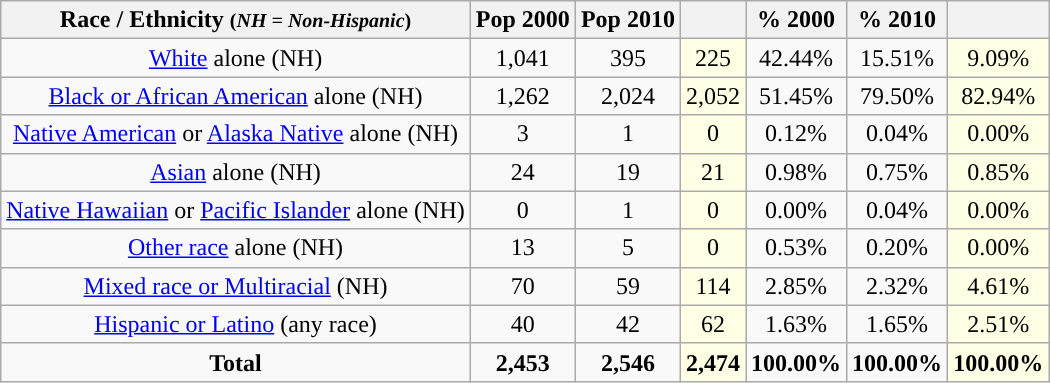<table class="wikitable" style="text-align:center;">
<tr>
<th>Race / Ethnicity <small>(<em>NH = Non-Hispanic</em>)</small></th>
<th>Pop 2000</th>
<th>Pop 2010</th>
<th></th>
<th>% 2000</th>
<th>% 2010</th>
<th></th>
</tr>
<tr>
<td><a href='#'>White</a> alone (NH)</td>
<td>1,041</td>
<td>395</td>
<td style='background: #ffffe6;'>225</td>
<td>42.44%</td>
<td>15.51%</td>
<td style='background: #ffffe6;'>9.09%</td>
</tr>
<tr>
<td><a href='#'>Black or African American</a> alone (NH)</td>
<td>1,262</td>
<td>2,024</td>
<td style='background: #ffffe6;'>2,052</td>
<td>51.45%</td>
<td>79.50%</td>
<td style='background: #ffffe6;'>82.94%</td>
</tr>
<tr>
<td><a href='#'>Native American</a> or <a href='#'>Alaska Native</a> alone (NH)</td>
<td>3</td>
<td>1</td>
<td style='background: #ffffe6;'>0</td>
<td>0.12%</td>
<td>0.04%</td>
<td style='background: #ffffe6;'>0.00%</td>
</tr>
<tr>
<td><a href='#'>Asian</a> alone (NH)</td>
<td>24</td>
<td>19</td>
<td style='background: #ffffe6;'>21</td>
<td>0.98%</td>
<td>0.75%</td>
<td style='background: #ffffe6;'>0.85%</td>
</tr>
<tr>
<td><a href='#'>Native Hawaiian</a> or <a href='#'>Pacific Islander</a> alone (NH)</td>
<td>0</td>
<td>1</td>
<td style='background: #ffffe6;'>0</td>
<td>0.00%</td>
<td>0.04%</td>
<td style='background: #ffffe6;'>0.00%</td>
</tr>
<tr>
<td><a href='#'>Other race</a> alone (NH)</td>
<td>13</td>
<td>5</td>
<td style='background: #ffffe6;'>0</td>
<td>0.53%</td>
<td>0.20%</td>
<td style='background: #ffffe6;'>0.00%</td>
</tr>
<tr>
<td><a href='#'>Mixed race or Multiracial</a> (NH)</td>
<td>70</td>
<td>59</td>
<td style='background: #ffffe6;'>114</td>
<td>2.85%</td>
<td>2.32%</td>
<td style='background: #ffffe6;'>4.61%</td>
</tr>
<tr>
<td><a href='#'>Hispanic or Latino</a> (any race)</td>
<td>40</td>
<td>42</td>
<td style='background: #ffffe6;'>62</td>
<td>1.63%</td>
<td>1.65%</td>
<td style='background: #ffffe6;'>2.51%</td>
</tr>
<tr>
<td><strong>Total</strong></td>
<td><strong>2,453</strong></td>
<td><strong>2,546</strong></td>
<td style='background: #ffffe6;'><strong>2,474</strong></td>
<td><strong>100.00%</strong></td>
<td><strong>100.00%</strong></td>
<td style='background: #ffffe6;'><strong>100.00%</strong></td>
</tr>
</table>
